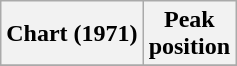<table class="wikitable sortable">
<tr>
<th align="center">Chart (1971)</th>
<th align="center">Peak<br>position</th>
</tr>
<tr>
</tr>
</table>
